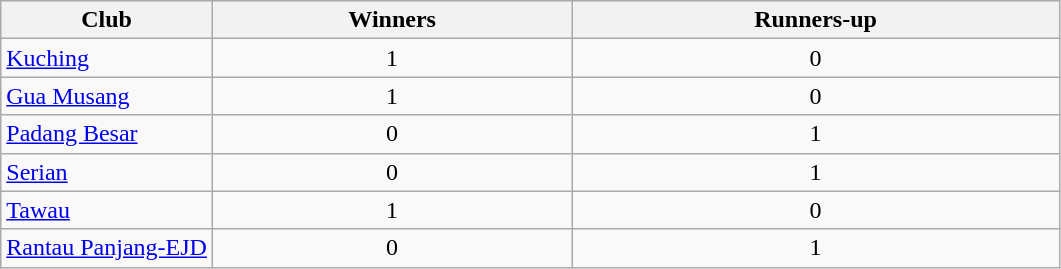<table class="wikitable">
<tr>
<th style="width:20%;">Club</th>
<th>Winners</th>
<th>Runners-up</th>
</tr>
<tr>
<td><a href='#'>Kuching</a></td>
<td style="text-align:center;">1</td>
<td style="text-align:center;">0</td>
</tr>
<tr>
<td><a href='#'>Gua Musang</a></td>
<td style="text-align:center;">1</td>
<td style="text-align:center;">0</td>
</tr>
<tr>
<td><a href='#'>Padang Besar</a></td>
<td style="text-align:center;">0</td>
<td style="text-align:center;">1</td>
</tr>
<tr>
<td><a href='#'>Serian</a></td>
<td style="text-align:center;">0</td>
<td style="text-align:center;">1</td>
</tr>
<tr>
<td><a href='#'>Tawau</a></td>
<td style="text-align:center;">1</td>
<td style="text-align:center;">0</td>
</tr>
<tr>
<td><a href='#'>Rantau Panjang-EJD</a></td>
<td style="text-align:center;">0</td>
<td style="text-align:center;">1</td>
</tr>
</table>
